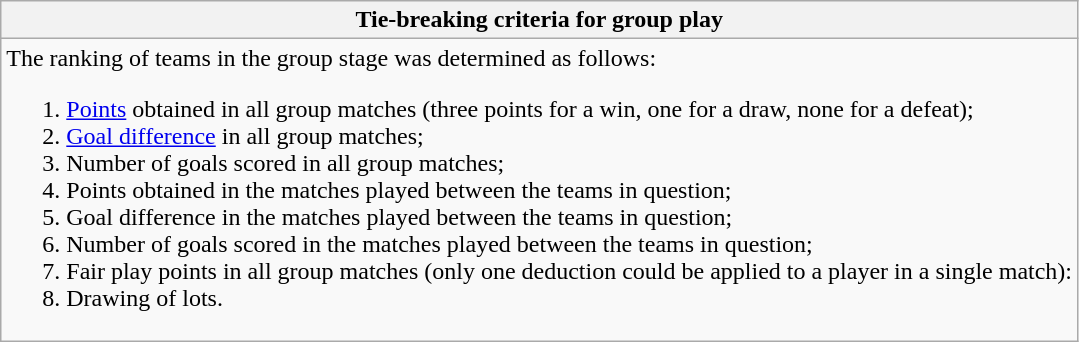<table class="wikitable collapsible collapsed">
<tr>
<th> Tie-breaking criteria for group play</th>
</tr>
<tr>
<td>The ranking of teams in the group stage was determined as follows:<br><ol><li><a href='#'>Points</a> obtained in all group matches (three points for a win, one for a draw, none for a defeat);</li><li><a href='#'>Goal difference</a> in all group matches;</li><li>Number of goals scored in all group matches;</li><li>Points obtained in the matches played between the teams in question;</li><li>Goal difference in the matches played between the teams in question;</li><li>Number of goals scored in the matches played between the teams in question;</li><li>Fair play points in all group matches (only one deduction could be applied to a player in a single match): </li><li>Drawing of lots.</li></ol></td>
</tr>
</table>
